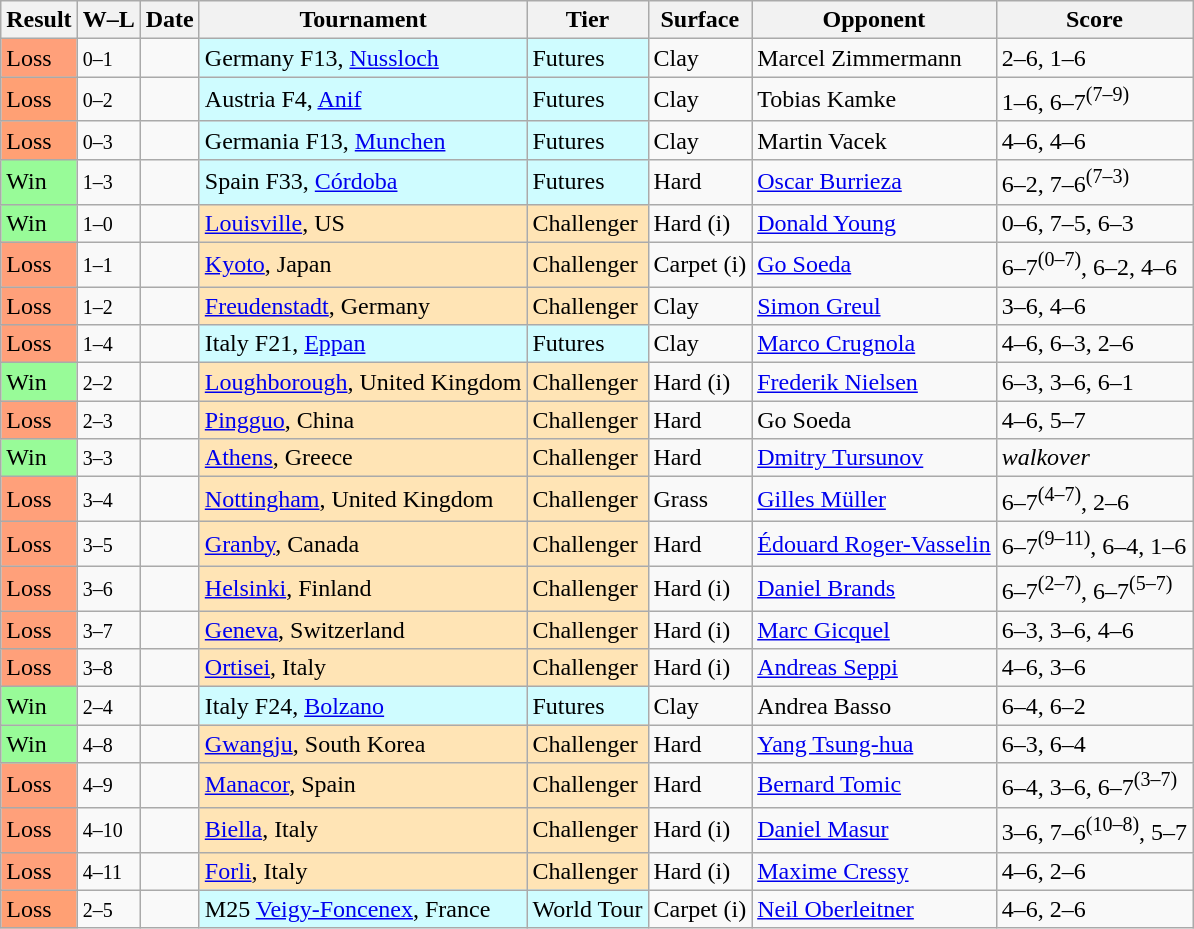<table class="sortable wikitable nowrap">
<tr>
<th>Result</th>
<th class="unsortable">W–L</th>
<th>Date</th>
<th>Tournament</th>
<th>Tier</th>
<th>Surface</th>
<th>Opponent</th>
<th class="unsortable">Score</th>
</tr>
<tr>
<td bgcolor=FFA07A>Loss</td>
<td><small>0–1</small></td>
<td></td>
<td style="background:#cffcff;">Germany F13, <a href='#'>Nussloch</a></td>
<td style="background:#cffcff;">Futures</td>
<td>Clay</td>
<td> Marcel Zimmermann</td>
<td>2–6, 1–6</td>
</tr>
<tr>
<td bgcolor=FFA074>Loss</td>
<td><small>0–2</small></td>
<td></td>
<td style="background:#cffcff;">Austria F4, <a href='#'>Anif</a></td>
<td style="background:#cffcff;">Futures</td>
<td>Clay</td>
<td> Tobias Kamke</td>
<td>1–6, 6–7<sup>(7–9)</sup></td>
</tr>
<tr>
<td bgcolor=FFA074>Loss</td>
<td><small>0–3</small></td>
<td></td>
<td style="background:#cffcff;">Germania F13, <a href='#'>Munchen</a></td>
<td style="background:#cffcff;">Futures</td>
<td>Clay</td>
<td> Martin Vacek</td>
<td>4–6, 4–6</td>
</tr>
<tr>
<td bgcolor=98FB98>Win</td>
<td><small>1–3</small></td>
<td></td>
<td style="background:#cffcff;">Spain F33, <a href='#'>Córdoba</a></td>
<td style="background:#cffcff;">Futures</td>
<td>Hard</td>
<td> <a href='#'>Oscar Burrieza</a></td>
<td>6–2, 7–6<sup>(7–3)</sup></td>
</tr>
<tr>
<td bgcolor=98fb98>Win</td>
<td><small>1–0</small></td>
<td></td>
<td style="background:moccasin;"><a href='#'>Louisville</a>, US</td>
<td style="background:moccasin;">Challenger</td>
<td>Hard (i)</td>
<td> <a href='#'>Donald Young</a></td>
<td>0–6, 7–5, 6–3</td>
</tr>
<tr>
<td bgcolor=ffa07a>Loss</td>
<td><small>1–1</small></td>
<td></td>
<td style="background:moccasin;"><a href='#'>Kyoto</a>, Japan</td>
<td style="background:moccasin;">Challenger</td>
<td>Carpet (i)</td>
<td> <a href='#'>Go Soeda</a></td>
<td>6–7<sup>(0–7)</sup>, 6–2, 4–6</td>
</tr>
<tr>
<td bgcolor=ffa07a>Loss</td>
<td><small>1–2</small></td>
<td></td>
<td style="background:moccasin;"><a href='#'>Freudenstadt</a>, Germany</td>
<td style="background:moccasin;">Challenger</td>
<td>Clay</td>
<td> <a href='#'>Simon Greul</a></td>
<td>3–6, 4–6</td>
</tr>
<tr>
<td bgcolor=FFA07A>Loss</td>
<td><small>1–4</small></td>
<td></td>
<td style="background:#cffcff;">Italy F21, <a href='#'>Eppan</a></td>
<td style="background:#cffcff;">Futures</td>
<td>Clay</td>
<td> <a href='#'>Marco Crugnola</a></td>
<td>4–6, 6–3, 2–6</td>
</tr>
<tr>
<td bgcolor=98fb98>Win</td>
<td><small>2–2</small></td>
<td><a href='#'></a></td>
<td style="background:moccasin;"><a href='#'>Loughborough</a>, United Kingdom</td>
<td style="background:moccasin;">Challenger</td>
<td>Hard (i)</td>
<td> <a href='#'>Frederik Nielsen</a></td>
<td>6–3, 3–6, 6–1</td>
</tr>
<tr>
<td bgcolor=ffa07a>Loss</td>
<td><small>2–3</small></td>
<td><a href='#'></a></td>
<td style="background:moccasin;"><a href='#'>Pingguo</a>, China</td>
<td style="background:moccasin;">Challenger</td>
<td>Hard</td>
<td> Go Soeda</td>
<td>4–6, 5–7</td>
</tr>
<tr>
<td bgcolor=98fb98>Win</td>
<td><small>3–3</small></td>
<td><a href='#'></a></td>
<td Style="background:moccasin;"><a href='#'>Athens</a>, Greece</td>
<td style="background:moccasin;">Challenger</td>
<td>Hard</td>
<td> <a href='#'>Dmitry Tursunov</a></td>
<td><em>walkover</em></td>
</tr>
<tr>
<td bgcolor=ffa07a>Loss</td>
<td><small>3–4</small></td>
<td><a href='#'></a></td>
<td style="background:moccasin;"><a href='#'>Nottingham</a>, United Kingdom</td>
<td style="background:moccasin;">Challenger</td>
<td>Grass</td>
<td> <a href='#'>Gilles Müller</a></td>
<td>6–7<sup>(4–7)</sup>, 2–6</td>
</tr>
<tr>
<td bgcolor=ffa07a>Loss</td>
<td><small>3–5</small></td>
<td><a href='#'></a></td>
<td style="background:moccasin;"><a href='#'>Granby</a>, Canada</td>
<td style="background:moccasin;">Challenger</td>
<td>Hard</td>
<td> <a href='#'>Édouard Roger-Vasselin</a></td>
<td>6–7<sup>(9–11)</sup>, 6–4, 1–6</td>
</tr>
<tr>
<td bgcolor=ffa07a>Loss</td>
<td><small>3–6</small></td>
<td><a href='#'></a></td>
<td style="background:moccasin;"><a href='#'>Helsinki</a>, Finland</td>
<td style="background:moccasin;">Challenger</td>
<td>Hard (i)</td>
<td> <a href='#'>Daniel Brands</a></td>
<td>6–7<sup>(2–7)</sup>, 6–7<sup>(5–7)</sup></td>
</tr>
<tr>
<td bgcolor=ffa07a>Loss</td>
<td><small>3–7</small></td>
<td><a href='#'></a></td>
<td style="background:moccasin;"><a href='#'>Geneva</a>, Switzerland</td>
<td style="background:moccasin;">Challenger</td>
<td>Hard (i)</td>
<td> <a href='#'>Marc Gicquel</a></td>
<td>6–3, 3–6, 4–6</td>
</tr>
<tr>
<td bgcolor=ffa07a>Loss</td>
<td><small>3–8</small></td>
<td><a href='#'></a></td>
<td style="background:moccasin;"><a href='#'>Ortisei</a>, Italy</td>
<td style="background:moccasin;">Challenger</td>
<td>Hard (i)</td>
<td> <a href='#'>Andreas Seppi</a></td>
<td>4–6, 3–6</td>
</tr>
<tr>
<td bgcolor=98FB98>Win</td>
<td><small>2–4</small></td>
<td></td>
<td style="background:#cffcff;">Italy F24, <a href='#'>Bolzano</a></td>
<td style="background:#cffcff;">Futures</td>
<td>Clay</td>
<td> Andrea Basso</td>
<td>6–4, 6–2</td>
</tr>
<tr>
<td bgcolor=98fb98>Win</td>
<td><small>4–8</small></td>
<td><a href='#'></a></td>
<td style="background:moccasin;"><a href='#'>Gwangju</a>, South Korea</td>
<td style="background:moccasin;">Challenger</td>
<td>Hard</td>
<td> <a href='#'>Yang Tsung-hua</a></td>
<td>6–3, 6–4</td>
</tr>
<tr>
<td bgcolor=ffa07a>Loss</td>
<td><small>4–9</small></td>
<td><a href='#'></a></td>
<td style="background:moccasin;"><a href='#'>Manacor</a>, Spain</td>
<td style="background:moccasin;">Challenger</td>
<td>Hard</td>
<td> <a href='#'>Bernard Tomic</a></td>
<td>6–4, 3–6, 6–7<sup>(3–7)</sup></td>
</tr>
<tr>
<td bgcolor=ffa07a>Loss</td>
<td><small>4–10</small></td>
<td><a href='#'></a></td>
<td style="background:moccasin;"><a href='#'>Biella</a>, Italy</td>
<td style="background:moccasin;">Challenger</td>
<td>Hard (i)</td>
<td> <a href='#'>Daniel Masur</a></td>
<td>3–6, 7–6<sup>(10–8)</sup>, 5–7</td>
</tr>
<tr>
<td bgcolor=ffa07a>Loss</td>
<td><small>4–11</small></td>
<td><a href='#'></a></td>
<td style="background:moccasin;"><a href='#'>Forli</a>, Italy</td>
<td style="background:moccasin;">Challenger</td>
<td>Hard (i)</td>
<td> <a href='#'>Maxime Cressy</a></td>
<td>4–6, 2–6</td>
</tr>
<tr>
<td bgcolor=FFA074>Loss</td>
<td><small>2–5</small></td>
<td></td>
<td style="background:#cffcff;">M25 <a href='#'>Veigy-Foncenex</a>, France</td>
<td style="background:#cffcff;">World Tour</td>
<td>Carpet (i)</td>
<td> <a href='#'>Neil Oberleitner</a></td>
<td>4–6, 2–6</td>
</tr>
</table>
